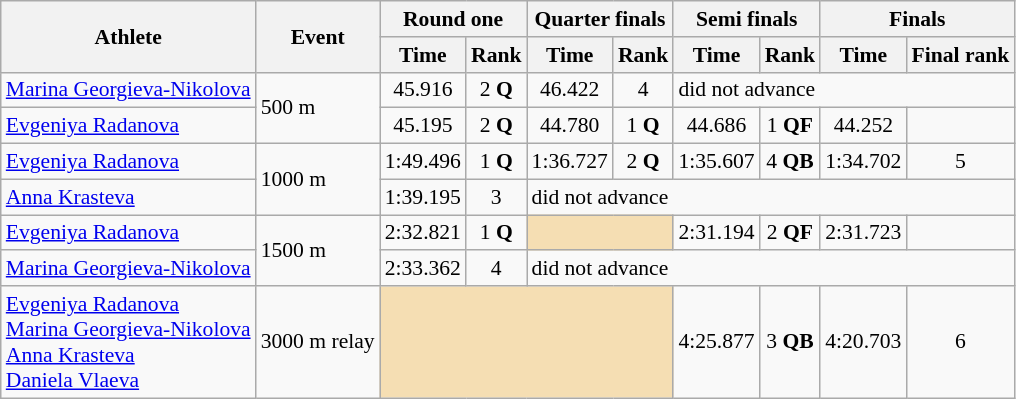<table class="wikitable" style="font-size:90%">
<tr>
<th rowspan="2">Athlete</th>
<th rowspan="2">Event</th>
<th colspan="2">Round one</th>
<th colspan="2">Quarter finals</th>
<th colspan="2">Semi finals</th>
<th colspan="2">Finals</th>
</tr>
<tr>
<th>Time</th>
<th>Rank</th>
<th>Time</th>
<th>Rank</th>
<th>Time</th>
<th>Rank</th>
<th>Time</th>
<th>Final rank</th>
</tr>
<tr>
<td><a href='#'>Marina Georgieva-Nikolova</a></td>
<td rowspan="2">500 m</td>
<td align="center">45.916</td>
<td align="center">2 <strong>Q</strong></td>
<td align="center">46.422</td>
<td align="center">4</td>
<td colspan="4">did not advance</td>
</tr>
<tr>
<td><a href='#'>Evgeniya Radanova</a></td>
<td align="center">45.195</td>
<td align="center">2 <strong>Q</strong></td>
<td align="center">44.780</td>
<td align="center">1 <strong>Q</strong></td>
<td align="center">44.686</td>
<td align="center">1 <strong>QF</strong></td>
<td align="center">44.252</td>
<td align="center"></td>
</tr>
<tr>
<td><a href='#'>Evgeniya Radanova</a></td>
<td rowspan="2">1000 m</td>
<td align="center">1:49.496</td>
<td align="center">1 <strong>Q</strong></td>
<td align="center">1:36.727</td>
<td align="center">2 <strong>Q</strong></td>
<td align="center">1:35.607</td>
<td align="center">4 <strong>QB</strong></td>
<td align="center">1:34.702</td>
<td align="center">5</td>
</tr>
<tr>
<td><a href='#'>Anna Krasteva</a></td>
<td align="center">1:39.195</td>
<td align="center">3</td>
<td colspan="6">did not advance</td>
</tr>
<tr>
<td><a href='#'>Evgeniya Radanova</a></td>
<td rowspan="2">1500 m</td>
<td align="center">2:32.821</td>
<td align="center">1 <strong>Q</strong></td>
<td colspan="2" bgcolor="wheat"></td>
<td align="center">2:31.194</td>
<td align="center">2 <strong>QF</strong></td>
<td align="center">2:31.723</td>
<td align="center"></td>
</tr>
<tr>
<td><a href='#'>Marina Georgieva-Nikolova</a></td>
<td align="center">2:33.362</td>
<td align="center">4</td>
<td colspan="6">did not advance</td>
</tr>
<tr>
<td><a href='#'>Evgeniya Radanova</a><br><a href='#'>Marina Georgieva-Nikolova</a><br><a href='#'>Anna Krasteva</a><br><a href='#'>Daniela Vlaeva</a></td>
<td>3000 m relay</td>
<td colspan=4 bgcolor=wheat></td>
<td align=center>4:25.877</td>
<td align=center>3 <strong>QB</strong></td>
<td align=center>4:20.703</td>
<td align=center>6</td>
</tr>
</table>
